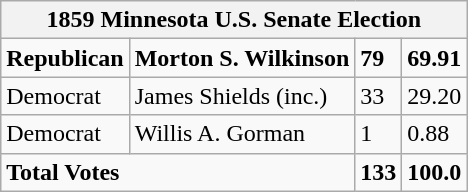<table class="wikitable">
<tr>
<th colspan="4">1859 Minnesota U.S. Senate Election</th>
</tr>
<tr>
<td><strong>Republican</strong></td>
<td><strong>Morton S. Wilkinson</strong></td>
<td><strong>79</strong></td>
<td><strong>69.91</strong></td>
</tr>
<tr>
<td>Democrat</td>
<td>James Shields (inc.)</td>
<td>33</td>
<td>29.20</td>
</tr>
<tr>
<td>Democrat</td>
<td>Willis A. Gorman</td>
<td>1</td>
<td>0.88</td>
</tr>
<tr>
<td colspan="2"><strong>Total Votes</strong></td>
<td><strong>133</strong></td>
<td><strong>100.0</strong></td>
</tr>
</table>
